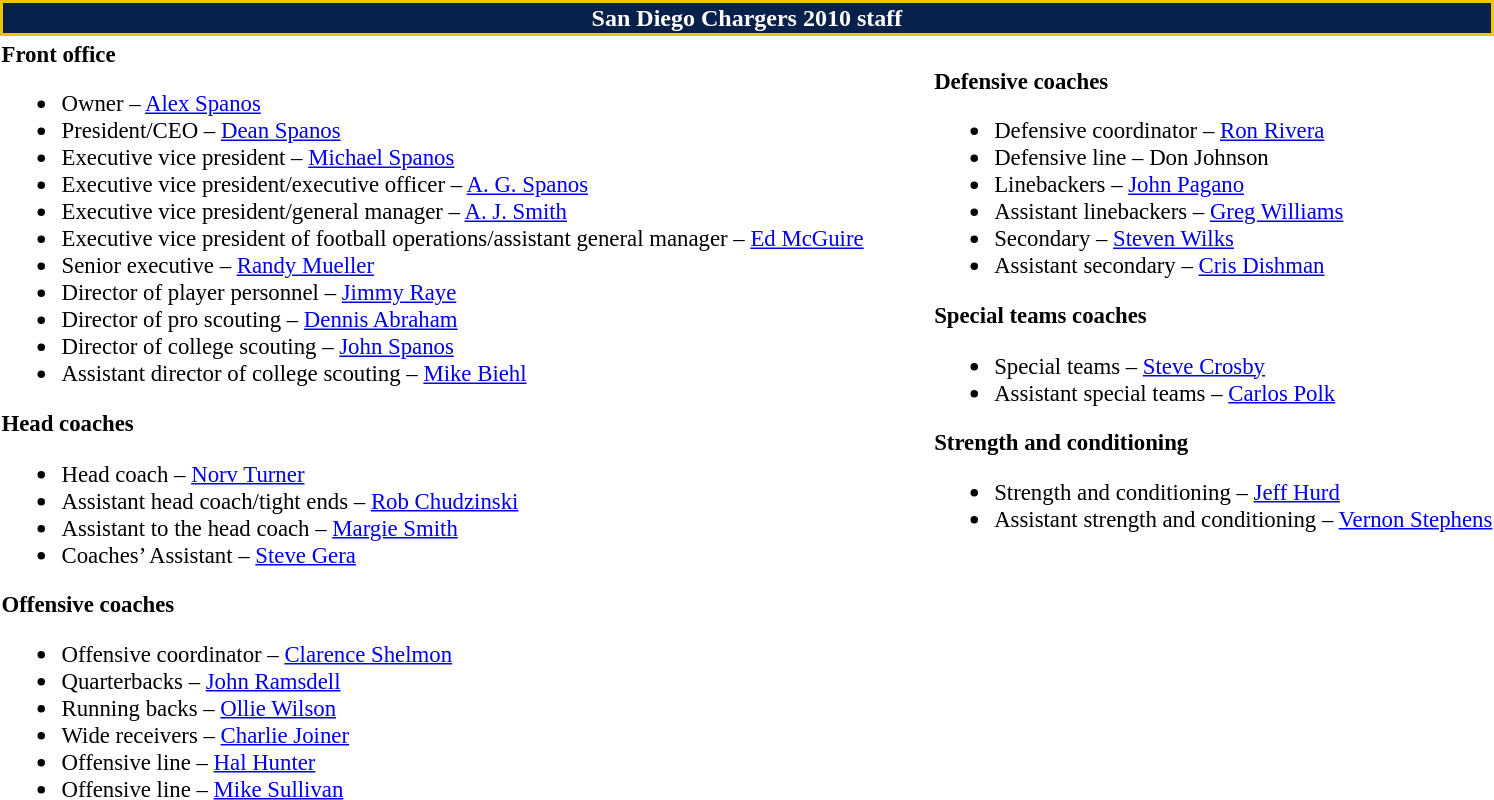<table class="toccolours" style="text-align: left;">
<tr>
<th colspan="7" style="background:#08214a;; color:white; text-align: center; border:2px solid #eec607;"><strong>San Diego Chargers 2010 staff</strong></th>
</tr>
<tr>
<td style="font-size:95%; vertical-align:top;"><strong>Front office</strong><br><ul><li>Owner – <a href='#'>Alex Spanos</a></li><li>President/CEO – <a href='#'>Dean Spanos</a></li><li>Executive vice president – <a href='#'>Michael Spanos</a></li><li>Executive vice president/executive officer – <a href='#'>A. G. Spanos</a></li><li>Executive vice president/general manager – <a href='#'>A. J. Smith</a></li><li>Executive vice president of football operations/assistant general manager – <a href='#'>Ed McGuire</a></li><li>Senior executive – <a href='#'>Randy Mueller</a></li><li>Director of player personnel – <a href='#'>Jimmy Raye</a></li><li>Director of pro scouting – <a href='#'>Dennis Abraham</a></li><li>Director of college scouting – <a href='#'>John Spanos</a></li><li>Assistant director of college scouting – <a href='#'>Mike Biehl</a></li></ul><strong>Head coaches</strong><ul><li>Head coach – <a href='#'>Norv Turner</a></li><li>Assistant head coach/tight ends – <a href='#'>Rob Chudzinski</a></li><li>Assistant to the head coach – <a href='#'>Margie Smith</a></li><li>Coaches’ Assistant – <a href='#'>Steve Gera</a></li></ul><strong>Offensive coaches</strong><ul><li>Offensive coordinator – <a href='#'>Clarence Shelmon</a></li><li>Quarterbacks – <a href='#'>John Ramsdell</a></li><li>Running backs – <a href='#'>Ollie Wilson</a></li><li>Wide receivers – <a href='#'>Charlie Joiner</a></li><li>Offensive line – <a href='#'>Hal Hunter</a></li><li>Offensive line – <a href='#'>Mike Sullivan</a></li></ul></td>
<td width="35"> </td>
<td valign="top"></td>
<td style="font-size:95%; vertical-align:top;"><br><strong>Defensive coaches</strong><ul><li>Defensive coordinator – <a href='#'>Ron Rivera</a></li><li>Defensive line – Don Johnson</li><li>Linebackers – <a href='#'>John Pagano</a></li><li>Assistant linebackers – <a href='#'>Greg Williams</a></li><li>Secondary – <a href='#'>Steven Wilks</a></li><li>Assistant secondary – <a href='#'>Cris Dishman</a></li></ul><strong>Special teams coaches</strong><ul><li>Special teams – <a href='#'>Steve Crosby</a></li><li>Assistant special teams – <a href='#'>Carlos Polk</a></li></ul><strong>Strength and conditioning</strong><ul><li>Strength and conditioning – <a href='#'>Jeff Hurd</a></li><li>Assistant strength and conditioning – <a href='#'>Vernon Stephens</a></li></ul></td>
</tr>
</table>
